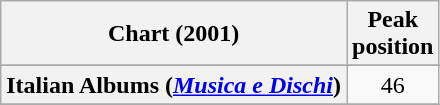<table class="wikitable sortable plainrowheaders">
<tr>
<th>Chart (2001)</th>
<th>Peak<br>position</th>
</tr>
<tr>
</tr>
<tr>
</tr>
<tr>
</tr>
<tr>
</tr>
<tr>
</tr>
<tr>
</tr>
<tr>
</tr>
<tr>
</tr>
<tr>
</tr>
<tr>
</tr>
<tr>
</tr>
<tr>
</tr>
<tr>
</tr>
<tr>
<th scope="row">Italian Albums (<em><a href='#'>Musica e Dischi</a></em>)</th>
<td align=center>46</td>
</tr>
<tr>
</tr>
<tr>
</tr>
<tr>
</tr>
<tr>
</tr>
<tr>
</tr>
<tr>
</tr>
<tr>
</tr>
<tr>
</tr>
</table>
